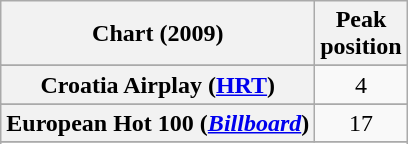<table class="wikitable sortable plainrowheaders" style="text-align:center">
<tr>
<th scope="col">Chart (2009)</th>
<th scope="col">Peak<br>position</th>
</tr>
<tr>
</tr>
<tr>
</tr>
<tr>
</tr>
<tr>
</tr>
<tr>
</tr>
<tr>
</tr>
<tr>
</tr>
<tr>
</tr>
<tr>
</tr>
<tr>
<th scope="row">Croatia Airplay (<a href='#'>HRT</a>)</th>
<td style="text-align:center;">4</td>
</tr>
<tr>
</tr>
<tr>
</tr>
<tr>
<th scope="row">European Hot 100 (<a href='#'><em>Billboard</em></a>)</th>
<td align="center">17</td>
</tr>
<tr>
</tr>
<tr>
</tr>
<tr>
</tr>
<tr>
</tr>
<tr>
</tr>
<tr>
</tr>
<tr>
</tr>
<tr>
</tr>
<tr>
</tr>
<tr>
</tr>
<tr>
</tr>
<tr>
</tr>
<tr>
</tr>
<tr>
</tr>
<tr>
</tr>
<tr>
</tr>
<tr>
</tr>
<tr>
</tr>
</table>
